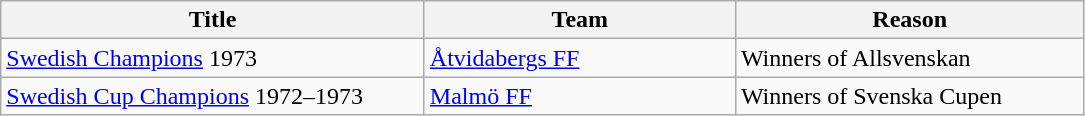<table class="wikitable" style="text-align: left;">
<tr>
<th style="width: 275px;">Title</th>
<th style="width: 200px;">Team</th>
<th style="width: 225px;">Reason</th>
</tr>
<tr>
<td><a href='#'>Swedish Champions</a> 1973</td>
<td><a href='#'>Åtvidabergs FF</a></td>
<td>Winners of Allsvenskan</td>
</tr>
<tr>
<td><a href='#'>Swedish Cup Champions</a> 1972–1973</td>
<td><a href='#'>Malmö FF</a></td>
<td>Winners of Svenska Cupen</td>
</tr>
</table>
